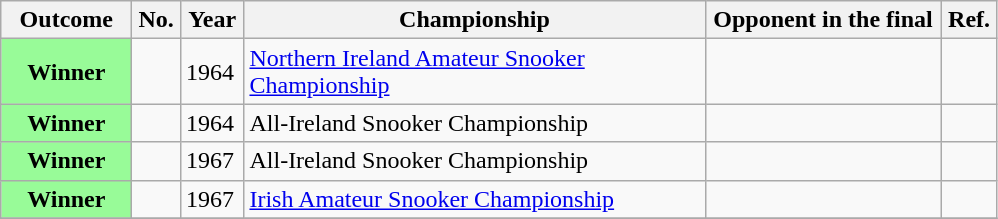<table class="sortable wikitable plainrowheaders">
<tr>
<th scope="col" width="80">Outcome</th>
<th scope="col" width="25">No.</th>
<th scope="col" width="35">Year</th>
<th scope="col" width="300">Championship</th>
<th scope="col" width="150">Opponent in the final</th>
<th scope="col" class="unsortable" width="30">Ref.</th>
</tr>
<tr>
<th scope="row" style="background:#98FB98">Winner</th>
<td></td>
<td>1964</td>
<td><a href='#'>Northern Ireland Amateur Snooker Championship</a></td>
<td></td>
<td align="center"></td>
</tr>
<tr>
<th scope="row" style="background:#98FB98">Winner</th>
<td></td>
<td>1964</td>
<td>All-Ireland Snooker Championship</td>
<td></td>
<td align="center"></td>
</tr>
<tr>
<th scope="row" style="background:#98FB98">Winner</th>
<td></td>
<td>1967</td>
<td>All-Ireland Snooker Championship</td>
<td></td>
<td align="center"></td>
</tr>
<tr>
<th scope="row" style="background:#98FB98">Winner</th>
<td></td>
<td>1967</td>
<td><a href='#'>Irish Amateur Snooker Championship</a></td>
<td></td>
<td align="center"></td>
</tr>
<tr>
</tr>
</table>
